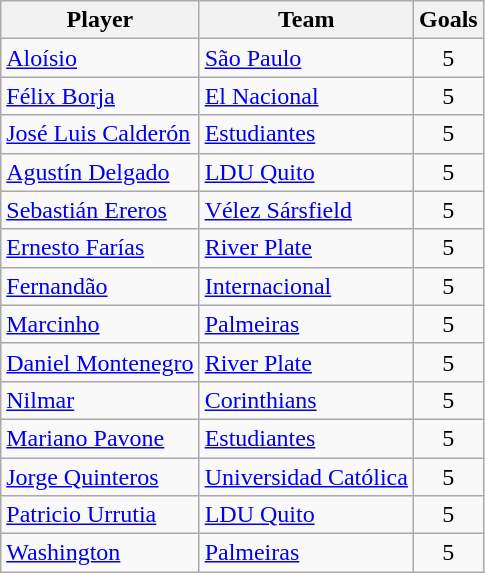<table class="wikitable" style="text-align: center;">
<tr>
<th>Player</th>
<th>Team</th>
<th>Goals</th>
</tr>
<tr>
<td align="left"> <a href='#'>Aloísio</a></td>
<td align="left"> <a href='#'>São Paulo</a></td>
<td>5</td>
</tr>
<tr>
<td align="left"> <a href='#'>Félix Borja</a></td>
<td align="left"> <a href='#'>El Nacional</a></td>
<td>5</td>
</tr>
<tr>
<td align="left"> <a href='#'>José Luis Calderón</a></td>
<td align="left"> <a href='#'>Estudiantes</a></td>
<td>5</td>
</tr>
<tr>
<td align="left"> <a href='#'>Agustín Delgado</a></td>
<td align="left"> <a href='#'>LDU Quito</a></td>
<td>5</td>
</tr>
<tr>
<td align="left"> <a href='#'>Sebastián Ereros</a></td>
<td align="left"> <a href='#'>Vélez Sársfield</a></td>
<td>5</td>
</tr>
<tr>
<td align="left"> <a href='#'>Ernesto Farías</a></td>
<td align="left"> <a href='#'>River Plate</a></td>
<td>5</td>
</tr>
<tr>
<td align="left"> <a href='#'>Fernandão</a></td>
<td align="left"> <a href='#'>Internacional</a></td>
<td>5</td>
</tr>
<tr>
<td align="left"> <a href='#'>Marcinho</a></td>
<td align="left"> <a href='#'>Palmeiras</a></td>
<td>5</td>
</tr>
<tr>
<td align="left"> <a href='#'>Daniel Montenegro</a></td>
<td align="left"> <a href='#'>River Plate</a></td>
<td>5</td>
</tr>
<tr>
<td align="left"> <a href='#'>Nilmar</a></td>
<td align="left"> <a href='#'>Corinthians</a></td>
<td>5</td>
</tr>
<tr>
<td align="left"> <a href='#'>Mariano Pavone</a></td>
<td align="left"> <a href='#'>Estudiantes</a></td>
<td>5</td>
</tr>
<tr>
<td align="left"> <a href='#'>Jorge Quinteros</a></td>
<td align="left"> <a href='#'>Universidad Católica</a></td>
<td>5</td>
</tr>
<tr>
<td align="left"> <a href='#'>Patricio Urrutia</a></td>
<td align="left"> <a href='#'>LDU Quito</a></td>
<td>5</td>
</tr>
<tr>
<td align="left"> <a href='#'>Washington</a></td>
<td align="left"> <a href='#'>Palmeiras</a></td>
<td>5</td>
</tr>
</table>
